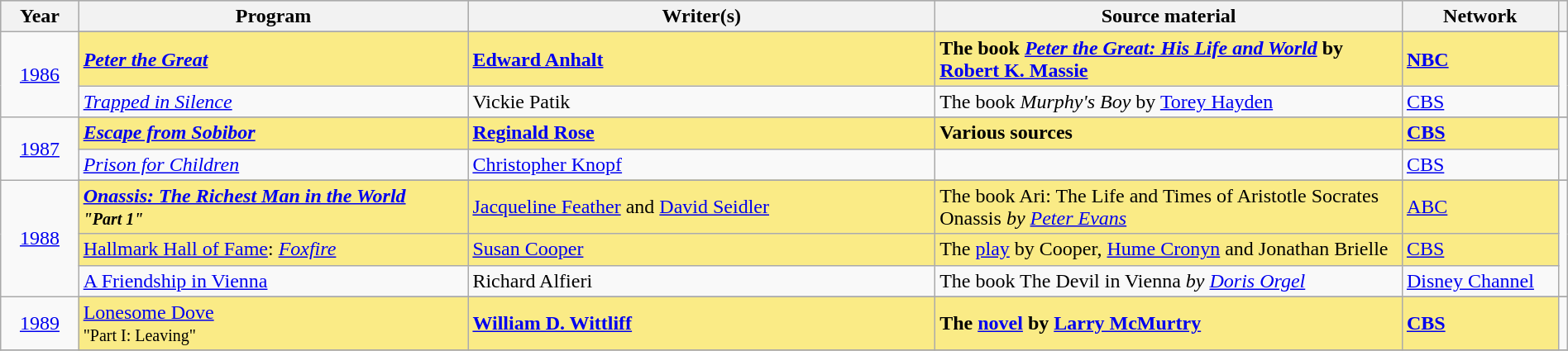<table class="wikitable" style="width:100%">
<tr bgcolor="#bebebe">
<th width="5%">Year</th>
<th width="25%">Program</th>
<th width="30%">Writer(s)</th>
<th width="30%">Source material</th>
<th width="10%">Network</th>
<th scope="col" style="width:2%;" class="unsortable"></th>
</tr>
<tr>
<td rowspan="3" style="text-align:center"><a href='#'>1986</a></td>
</tr>
<tr>
<td style="background:#FAEB86"><strong><em><a href='#'>Peter the Great</a></em></strong></td>
<td style="background:#FAEB86"><strong><a href='#'>Edward Anhalt</a></strong></td>
<td style="background:#FAEB86"><strong>The book <em><a href='#'>Peter the Great: His Life and World</a></em> by <a href='#'>Robert K. Massie</a></strong></td>
<td style="background:#FAEB86"><strong><a href='#'>NBC</a></strong></td>
<td rowspan="2"></td>
</tr>
<tr>
<td><em><a href='#'>Trapped in Silence</a></em></td>
<td>Vickie Patik</td>
<td>The book <em>Murphy's Boy</em> by <a href='#'>Torey Hayden</a></td>
<td><a href='#'>CBS</a></td>
</tr>
<tr>
<td rowspan="3" style="text-align:center"><a href='#'>1987</a></td>
</tr>
<tr>
<td style="background:#FAEB86"><strong><em><a href='#'>Escape from Sobibor</a></em></strong></td>
<td style="background:#FAEB86"><strong><a href='#'>Reginald Rose</a></strong></td>
<td style="background:#FAEB86"><strong>Various sources </strong></td>
<td style="background:#FAEB86"><strong><a href='#'>CBS</a></strong></td>
<td rowspan="2"></td>
</tr>
<tr>
<td><em><a href='#'>Prison for Children</a></em></td>
<td><a href='#'>Christopher Knopf</a></td>
<td></td>
<td><a href='#'>CBS</a></td>
</tr>
<tr>
<td rowspan="4" style="text-align:center"><a href='#'>1988</a></td>
</tr>
<tr>
<td style="background:#FAEB86"><strong><em><a href='#'>Onassis: The Richest Man in the World</a><em><br><small>"Part 1"</small><strong></td>
<td style="background:#FAEB86"></strong><a href='#'>Jacqueline Feather</a> and <a href='#'>David Seidler</a><strong></td>
<td style="background:#FAEB86"></strong>The book </em>Ari: The Life and Times of Aristotle Socrates Onassis<em> by <a href='#'>Peter Evans</a><strong></td>
<td style="background:#FAEB86"></strong><a href='#'>ABC</a><strong></td>
<td rowspan="3"></td>
</tr>
<tr>
<td style="background:#FAEB86"></em></strong><a href='#'>Hallmark Hall of Fame</a></em>: <em><a href='#'>Foxfire</a><strong><em></td>
<td style="background:#FAEB86"></strong><a href='#'>Susan Cooper</a><strong></td>
<td style="background:#FAEB86"></strong>The <a href='#'>play</a> by Cooper, <a href='#'>Hume Cronyn</a> and Jonathan Brielle<strong></td>
<td style="background:#FAEB86"></strong><a href='#'>CBS</a><strong></td>
</tr>
<tr>
<td></em><a href='#'>A Friendship in Vienna</a><em></td>
<td>Richard Alfieri</td>
<td>The book </em>The Devil in Vienna<em> by <a href='#'>Doris Orgel</a></td>
<td><a href='#'>Disney Channel</a></td>
</tr>
<tr>
<td rowspan="2" style="text-align:center"><a href='#'>1989</a></td>
</tr>
<tr>
<td style="background:#FAEB86"></em></strong><a href='#'>Lonesome Dove</a></em><br><small>"Part I: Leaving"</small></strong></td>
<td style="background:#FAEB86"><strong><a href='#'>William D. Wittliff</a></strong></td>
<td style="background:#FAEB86"><strong>The <a href='#'>novel</a> by <a href='#'>Larry McMurtry</a></strong></td>
<td style="background:#FAEB86"><strong><a href='#'>CBS</a></strong></td>
<td></td>
</tr>
<tr>
</tr>
</table>
